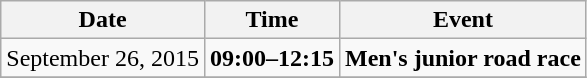<table class="wikitable">
<tr>
<th>Date</th>
<th>Time</th>
<th>Event</th>
</tr>
<tr>
<td>September 26, 2015</td>
<td><strong>09:00–12:15</strong></td>
<td><strong>Men's junior road race</strong></td>
</tr>
<tr>
</tr>
</table>
